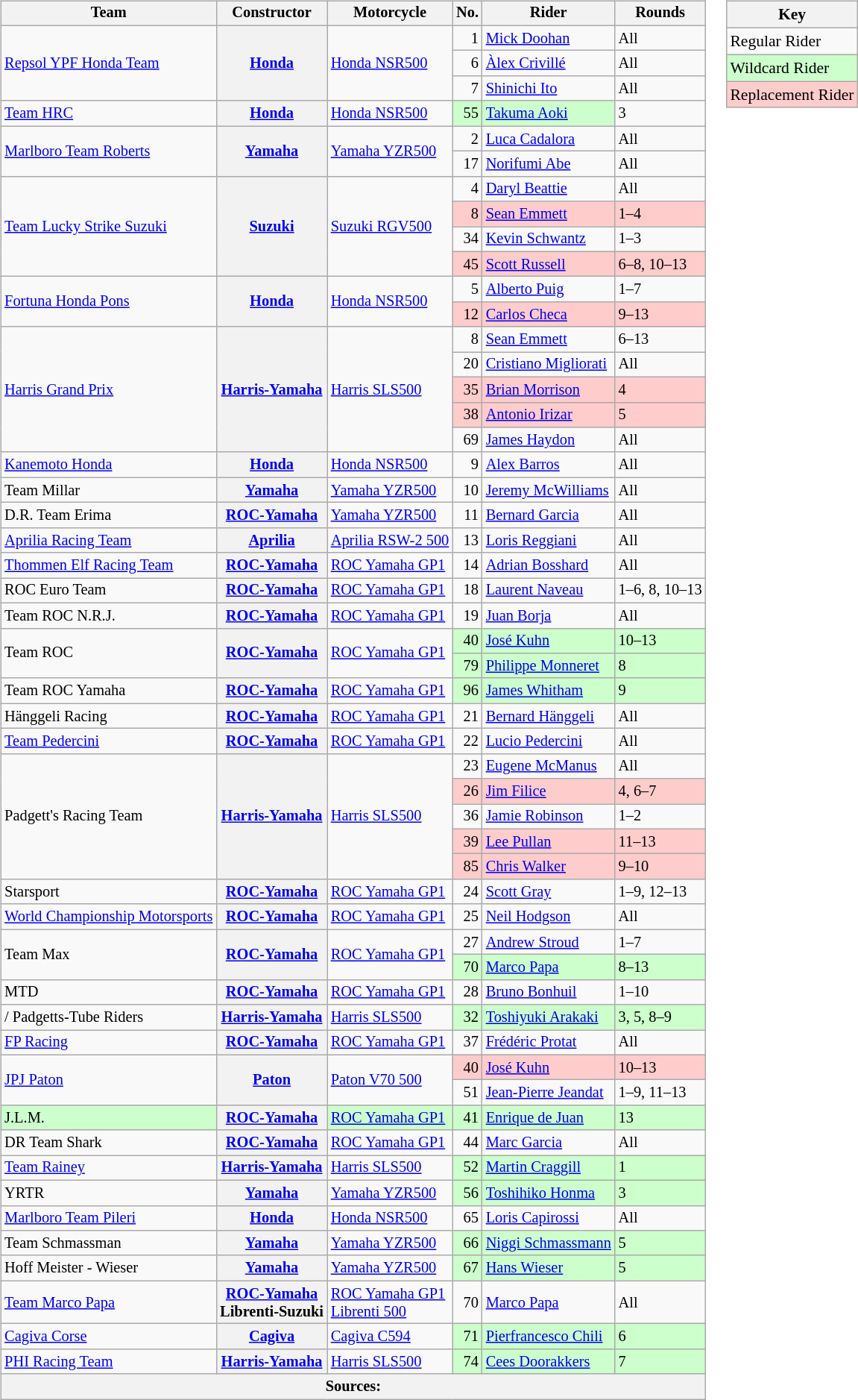<table>
<tr>
<td><br><table class="wikitable" style="font-size: 85%;">
<tr>
<th>Team</th>
<th>Constructor</th>
<th>Motorcycle</th>
<th>No.</th>
<th>Rider</th>
<th>Rounds</th>
</tr>
<tr>
<td rowspan=3> <a href='#'>Repsol YPF Honda Team</a></td>
<th rowspan=3><a href='#'>Honda</a></th>
<td rowspan=3><a href='#'>Honda NSR500</a></td>
<td align="right">1</td>
<td> <a href='#'>Mick Doohan</a></td>
<td>All</td>
</tr>
<tr>
<td align="right">6</td>
<td> <a href='#'>Àlex Crivillé</a></td>
<td>All</td>
</tr>
<tr>
<td align="right">7</td>
<td> <a href='#'>Shinichi Ito</a></td>
<td>All</td>
</tr>
<tr>
<td> <a href='#'>Team HRC</a></td>
<th><a href='#'>Honda</a></th>
<td><a href='#'>Honda NSR500</a></td>
<td align="right" style="background-color:#ccffcc">55</td>
<td style="background-color:#ccffcc"> <a href='#'>Takuma Aoki</a></td>
<td>3</td>
</tr>
<tr>
<td rowspan=2> <a href='#'>Marlboro Team Roberts</a></td>
<th rowspan=2><a href='#'>Yamaha</a></th>
<td rowspan=2><a href='#'>Yamaha YZR500</a></td>
<td align="right">2</td>
<td> <a href='#'>Luca Cadalora</a></td>
<td>All</td>
</tr>
<tr>
<td align="right">17</td>
<td> <a href='#'>Norifumi Abe</a></td>
<td>All</td>
</tr>
<tr>
<td rowspan=4> <a href='#'>Team Lucky Strike Suzuki</a></td>
<th rowspan=4><a href='#'>Suzuki</a></th>
<td rowspan=4><a href='#'>Suzuki RGV500</a></td>
<td align="right">4</td>
<td> <a href='#'>Daryl Beattie</a></td>
<td>All</td>
</tr>
<tr style="background-color:#ffcccc">
<td align="right">8</td>
<td> <a href='#'>Sean Emmett</a></td>
<td>1–4</td>
</tr>
<tr>
<td align="right">34</td>
<td> <a href='#'>Kevin Schwantz</a></td>
<td>1–3</td>
</tr>
<tr style="background-color:#ffcccc">
<td align="right">45</td>
<td> <a href='#'>Scott Russell</a></td>
<td>6–8, 10–13</td>
</tr>
<tr>
<td rowspan=2> <a href='#'>Fortuna Honda Pons</a></td>
<th rowspan=2><a href='#'>Honda</a></th>
<td rowspan=2><a href='#'>Honda NSR500</a></td>
<td align="right">5</td>
<td> <a href='#'>Alberto Puig</a></td>
<td>1–7</td>
</tr>
<tr style="background-color:#ffcccc">
<td align="right">12</td>
<td> <a href='#'>Carlos Checa</a></td>
<td>9–13</td>
</tr>
<tr>
<td rowspan=5> <a href='#'>Harris Grand Prix</a></td>
<th rowspan=5><a href='#'>Harris-Yamaha</a></th>
<td rowspan=5><a href='#'>Harris SLS500</a></td>
<td align="right">8</td>
<td> <a href='#'>Sean Emmett</a></td>
<td>6–13</td>
</tr>
<tr>
<td align="right">20</td>
<td> <a href='#'>Cristiano Migliorati</a></td>
<td>All</td>
</tr>
<tr style="background-color:#ffcccc">
<td align="right">35</td>
<td> <a href='#'>Brian Morrison</a></td>
<td>4</td>
</tr>
<tr style="background-color:#ffcccc">
<td align="right">38</td>
<td> <a href='#'>Antonio Irizar</a></td>
<td>5</td>
</tr>
<tr>
<td align="right">69</td>
<td> <a href='#'>James Haydon</a></td>
<td>All</td>
</tr>
<tr>
<td> <a href='#'>Kanemoto Honda</a></td>
<th><a href='#'>Honda</a></th>
<td><a href='#'>Honda NSR500</a></td>
<td align="right">9</td>
<td> <a href='#'>Alex Barros</a></td>
<td>All</td>
</tr>
<tr>
<td> Team Millar</td>
<th><a href='#'>Yamaha</a></th>
<td><a href='#'>Yamaha YZR500</a></td>
<td align="right">10</td>
<td> <a href='#'>Jeremy McWilliams</a></td>
<td>All</td>
</tr>
<tr>
<td> D.R. Team Erima</td>
<th><a href='#'>ROC-Yamaha</a></th>
<td><a href='#'>Yamaha YZR500</a></td>
<td align="right">11</td>
<td> <a href='#'>Bernard Garcia</a></td>
<td>All</td>
</tr>
<tr>
<td> <a href='#'>Aprilia Racing Team</a></td>
<th><a href='#'>Aprilia</a></th>
<td><a href='#'>Aprilia RSW-2 500</a></td>
<td align="right">13</td>
<td> <a href='#'>Loris Reggiani</a></td>
<td>All</td>
</tr>
<tr>
<td> <a href='#'>Thommen Elf Racing Team</a></td>
<th><a href='#'>ROC-Yamaha</a></th>
<td><a href='#'>ROC Yamaha GP1</a></td>
<td align="right">14</td>
<td> <a href='#'>Adrian Bosshard</a></td>
<td>All</td>
</tr>
<tr>
<td> ROC Euro Team</td>
<th><a href='#'>ROC-Yamaha</a></th>
<td><a href='#'>ROC Yamaha GP1</a></td>
<td align="right">18</td>
<td> <a href='#'>Laurent Naveau</a></td>
<td>1–6, 8, 10–13</td>
</tr>
<tr>
<td> Team ROC N.R.J.</td>
<th><a href='#'>ROC-Yamaha</a></th>
<td><a href='#'>ROC Yamaha GP1</a></td>
<td align="right">19</td>
<td> <a href='#'>Juan Borja</a></td>
<td>All</td>
</tr>
<tr>
<td rowspan=2> Team ROC</td>
<th rowspan=2><a href='#'>ROC-Yamaha</a></th>
<td rowspan=2><a href='#'>ROC Yamaha GP1</a></td>
<td align="right" style="background-color:#ccffcc">40</td>
<td style="background-color:#ccffcc"> <a href='#'>José Kuhn</a></td>
<td style="background-color:#ccffcc">10–13</td>
</tr>
<tr style="background-color:#ccffcc">
<td align="right">79</td>
<td> <a href='#'>Philippe Monneret</a></td>
<td>8</td>
</tr>
<tr>
<td> Team ROC Yamaha</td>
<th><a href='#'>ROC-Yamaha</a></th>
<td><a href='#'>ROC Yamaha GP1</a></td>
<td align="right" style="background-color:#ccffcc">96</td>
<td style="background-color:#ccffcc"> <a href='#'>James Whitham</a></td>
<td style="background-color:#ccffcc">9</td>
</tr>
<tr>
<td> Hänggeli Racing</td>
<th><a href='#'>ROC-Yamaha</a></th>
<td><a href='#'>ROC Yamaha GP1</a></td>
<td align="right">21</td>
<td> <a href='#'>Bernard Hänggeli</a></td>
<td>All</td>
</tr>
<tr>
<td> <a href='#'>Team Pedercini</a></td>
<th><a href='#'>ROC-Yamaha</a></th>
<td><a href='#'>ROC Yamaha GP1</a></td>
<td align="right">22</td>
<td> <a href='#'>Lucio Pedercini</a></td>
<td>All</td>
</tr>
<tr>
<td rowspan=5> Padgett's Racing Team</td>
<th rowspan=5><a href='#'>Harris-Yamaha</a></th>
<td rowspan=5><a href='#'>Harris SLS500</a></td>
<td align="right">23</td>
<td> <a href='#'>Eugene McManus</a></td>
<td>All</td>
</tr>
<tr style="background-color:#ffcccc">
<td align="right">26</td>
<td> <a href='#'>Jim Filice</a></td>
<td>4, 6–7</td>
</tr>
<tr>
<td align="right">36</td>
<td> <a href='#'>Jamie Robinson</a></td>
<td>1–2</td>
</tr>
<tr style="background-color:#ffcccc">
<td align="right">39</td>
<td> <a href='#'>Lee Pullan</a></td>
<td>11–13</td>
</tr>
<tr style="background-color:#ffcccc">
<td align="right">85</td>
<td> <a href='#'>Chris Walker</a></td>
<td>9–10</td>
</tr>
<tr>
<td> Starsport</td>
<th><a href='#'>ROC-Yamaha</a></th>
<td><a href='#'>ROC Yamaha GP1</a></td>
<td align="right">24</td>
<td> <a href='#'>Scott Gray</a></td>
<td>1–9, 12–13</td>
</tr>
<tr>
<td> <a href='#'>World Championship Motorsports</a></td>
<th><a href='#'>ROC-Yamaha</a></th>
<td><a href='#'>ROC Yamaha GP1</a></td>
<td align="right">25</td>
<td> <a href='#'>Neil Hodgson</a></td>
<td>All</td>
</tr>
<tr>
<td rowspan=2> Team Max</td>
<th rowspan=2><a href='#'>ROC-Yamaha</a></th>
<td rowspan=2><a href='#'>ROC Yamaha GP1</a></td>
<td align="right">27</td>
<td> <a href='#'>Andrew Stroud</a></td>
<td>1–7</td>
</tr>
<tr style="background-color:#ccffcc">
<td align="right">70</td>
<td> <a href='#'>Marco Papa</a></td>
<td>8–13</td>
</tr>
<tr>
<td> MTD</td>
<th><a href='#'>ROC-Yamaha</a></th>
<td><a href='#'>ROC Yamaha GP1</a></td>
<td align="right">28</td>
<td> <a href='#'>Bruno Bonhuil</a></td>
<td>1–10</td>
</tr>
<tr>
<td>/ Padgetts-Tube Riders</td>
<th><a href='#'>Harris-Yamaha</a></th>
<td><a href='#'>Harris SLS500</a></td>
<td align="right" style="background-color:#ccffcc">32</td>
<td style="background-color:#ccffcc"> <a href='#'>Toshiyuki Arakaki</a></td>
<td style="background-color:#ccffcc">3, 5, 8–9</td>
</tr>
<tr>
<td> <a href='#'>FP Racing</a></td>
<th><a href='#'>ROC-Yamaha</a></th>
<td><a href='#'>ROC Yamaha GP1</a></td>
<td align="right">37</td>
<td> <a href='#'>Frédéric Protat</a></td>
<td>All</td>
</tr>
<tr>
<td rowspan=2> <a href='#'>JPJ Paton</a></td>
<th rowspan=2><a href='#'>Paton</a></th>
<td rowspan=2><a href='#'>Paton V70 500</a></td>
<td align="right" style="background-color:#ffcccc">40</td>
<td style="background-color:#ffcccc"> <a href='#'>José Kuhn</a></td>
<td style="background-color:#ffcccc">10–13</td>
</tr>
<tr>
<td align="right">51</td>
<td> <a href='#'>Jean-Pierre Jeandat</a></td>
<td>1–9, 11–13</td>
</tr>
<tr style="background-color:#ccffcc">
<td> J.L.M.</td>
<th><a href='#'>ROC-Yamaha</a></th>
<td><a href='#'>ROC Yamaha GP1</a></td>
<td align="right">41</td>
<td> <a href='#'>Enrique de Juan</a></td>
<td>13</td>
</tr>
<tr>
<td> DR Team Shark</td>
<th><a href='#'>ROC-Yamaha</a></th>
<td><a href='#'>ROC Yamaha GP1</a></td>
<td align="right">44</td>
<td> <a href='#'>Marc Garcia</a></td>
<td>All</td>
</tr>
<tr>
<td> <a href='#'>Team Rainey</a></td>
<th><a href='#'>Harris-Yamaha</a></th>
<td><a href='#'>Harris SLS500</a></td>
<td align="right" style="background-color:#ccffcc">52</td>
<td style="background-color:#ccffcc"> <a href='#'>Martin Craggill</a></td>
<td style="background-color:#ccffcc">1</td>
</tr>
<tr>
<td> YRTR</td>
<th><a href='#'>Yamaha</a></th>
<td><a href='#'>Yamaha YZR500</a></td>
<td align="right" style="background-color:#ccffcc">56</td>
<td style="background-color:#ccffcc"> <a href='#'>Toshihiko Honma</a></td>
<td style="background-color:#ccffcc">3</td>
</tr>
<tr>
<td> <a href='#'>Marlboro Team Pileri</a></td>
<th><a href='#'>Honda</a></th>
<td><a href='#'>Honda NSR500</a></td>
<td align="right">65</td>
<td> <a href='#'>Loris Capirossi</a></td>
<td>All</td>
</tr>
<tr>
<td> Team Schmassman</td>
<th><a href='#'>Yamaha</a></th>
<td><a href='#'>Yamaha YZR500</a></td>
<td align="right" style="background-color:#ccffcc">66</td>
<td style="background-color:#ccffcc"> <a href='#'>Niggi Schmassmann</a></td>
<td style="background-color:#ccffcc">5</td>
</tr>
<tr>
<td> Hoff Meister - Wieser</td>
<th><a href='#'>Yamaha</a></th>
<td><a href='#'>Yamaha YZR500</a></td>
<td align="right" style="background-color:#ccffcc">67</td>
<td style="background-color:#ccffcc"> <a href='#'>Hans Wieser</a></td>
<td style="background-color:#ccffcc">5</td>
</tr>
<tr>
<td> <a href='#'>Team Marco Papa</a></td>
<th><a href='#'>ROC-Yamaha</a> <br> Librenti-Suzuki</th>
<td><a href='#'>ROC Yamaha GP1</a> <br> <a href='#'>Librenti 500</a></td>
<td align="right">70</td>
<td> <a href='#'>Marco Papa</a></td>
<td>All</td>
</tr>
<tr>
<td> <a href='#'>Cagiva Corse</a></td>
<th><a href='#'>Cagiva</a></th>
<td><a href='#'>Cagiva C594</a></td>
<td align="right" style="background-color:#ccffcc">71</td>
<td style="background-color:#ccffcc"> <a href='#'>Pierfrancesco Chili</a></td>
<td style="background-color:#ccffcc">6</td>
</tr>
<tr>
<td> <a href='#'>PHI Racing Team</a></td>
<th><a href='#'>Harris-Yamaha</a></th>
<td><a href='#'>Harris SLS500</a></td>
<td align="right" style="background-color:#ccffcc">74</td>
<td style="background-color:#ccffcc"> <a href='#'>Cees Doorakkers</a></td>
<td style="background-color:#ccffcc">7</td>
</tr>
<tr>
<th colspan=6>Sources:</th>
</tr>
</table>
</td>
<td valign="top"><br><table class="wikitable" style="font-size: 90%;">
<tr>
<th colspan=2>Key</th>
</tr>
<tr>
<td>Regular Rider</td>
</tr>
<tr style="background-color:#ccffcc">
<td>Wildcard Rider</td>
</tr>
<tr style="background-color:#ffcccc">
<td>Replacement Rider</td>
</tr>
</table>
</td>
</tr>
</table>
